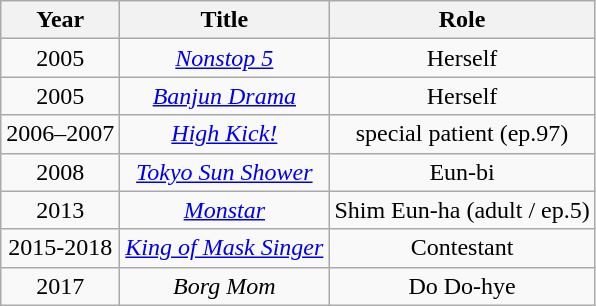<table class="wikitable plainrowheaders" style="text-align:center;">
<tr>
<th>Year</th>
<th>Title</th>
<th>Role</th>
</tr>
<tr>
<td>2005</td>
<td><a href='#'><em>Nonstop 5</em></a></td>
<td>Herself</td>
</tr>
<tr>
<td>2005</td>
<td><em><a href='#'>Banjun Drama</a></em></td>
<td>Herself</td>
</tr>
<tr>
<td>2006–2007</td>
<td><em><a href='#'>High Kick!</a></em></td>
<td>special patient (ep.97)</td>
</tr>
<tr>
<td>2008</td>
<td><em><a href='#'>Tokyo Sun Shower</a></em></td>
<td>Eun-bi</td>
</tr>
<tr>
<td>2013</td>
<td><em><a href='#'>Monstar</a></em></td>
<td>Shim Eun-ha (adult / ep.5)</td>
</tr>
<tr>
<td>2015-2018</td>
<td><em><a href='#'>King of Mask Singer</a></em></td>
<td>Contestant</td>
</tr>
<tr>
<td>2017</td>
<td><em>Borg Mom</em></td>
<td>Do Do-hye</td>
</tr>
</table>
